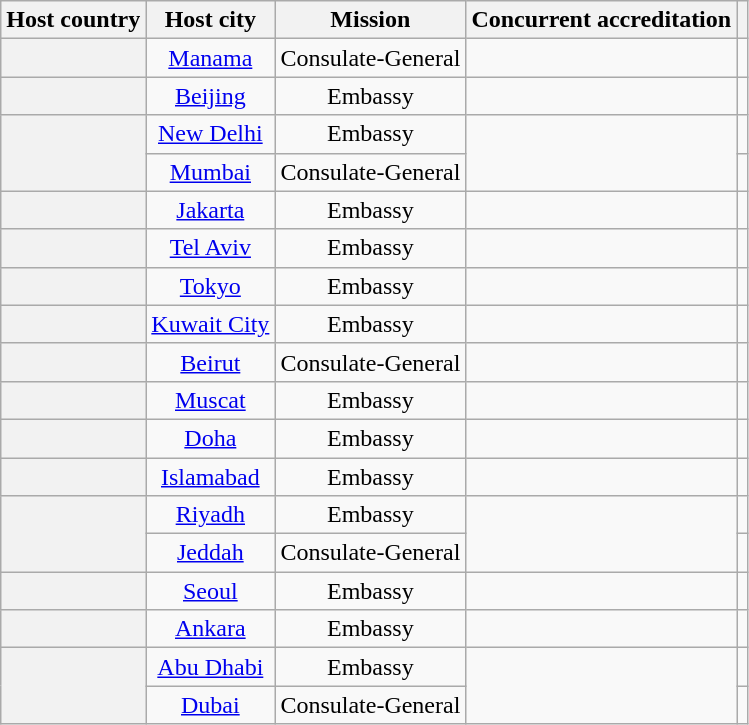<table class="wikitable plainrowheaders" style="text-align:center;">
<tr>
<th scope="col">Host country</th>
<th scope="col">Host city</th>
<th scope="col">Mission</th>
<th scope="col">Concurrent accreditation</th>
<th scope="col"></th>
</tr>
<tr>
<th scope="row"></th>
<td><a href='#'>Manama</a></td>
<td>Consulate-General</td>
<td></td>
<td></td>
</tr>
<tr>
<th scope="row"></th>
<td><a href='#'>Beijing</a></td>
<td>Embassy</td>
<td></td>
<td></td>
</tr>
<tr>
<th scope="row" rowspan="2"></th>
<td><a href='#'>New Delhi</a></td>
<td>Embassy</td>
<td rowspan="2"></td>
<td></td>
</tr>
<tr>
<td><a href='#'>Mumbai</a></td>
<td>Consulate-General</td>
<td></td>
</tr>
<tr>
<th scope="row"></th>
<td><a href='#'>Jakarta</a></td>
<td>Embassy</td>
<td></td>
<td></td>
</tr>
<tr>
<th scope="row"></th>
<td><a href='#'>Tel Aviv</a></td>
<td>Embassy</td>
<td></td>
<td></td>
</tr>
<tr>
<th scope="row"></th>
<td><a href='#'>Tokyo</a></td>
<td>Embassy</td>
<td></td>
<td></td>
</tr>
<tr>
<th scope="row"></th>
<td><a href='#'>Kuwait City</a></td>
<td>Embassy</td>
<td></td>
<td></td>
</tr>
<tr>
<th scope="row"></th>
<td><a href='#'>Beirut</a></td>
<td>Consulate-General</td>
<td></td>
<td></td>
</tr>
<tr>
<th scope="row"></th>
<td><a href='#'>Muscat</a></td>
<td>Embassy</td>
<td></td>
<td></td>
</tr>
<tr>
<th scope="row"></th>
<td><a href='#'>Doha</a></td>
<td>Embassy</td>
<td></td>
<td></td>
</tr>
<tr>
<th scope="row"></th>
<td><a href='#'>Islamabad</a></td>
<td>Embassy</td>
<td></td>
<td></td>
</tr>
<tr>
<th scope="row" rowspan="2"></th>
<td><a href='#'>Riyadh</a></td>
<td>Embassy</td>
<td rowspan="2"></td>
<td></td>
</tr>
<tr>
<td><a href='#'>Jeddah</a></td>
<td>Consulate-General</td>
<td></td>
</tr>
<tr>
<th scope="row"></th>
<td><a href='#'>Seoul</a></td>
<td>Embassy</td>
<td></td>
<td></td>
</tr>
<tr>
<th scope="row"></th>
<td><a href='#'>Ankara</a></td>
<td>Embassy</td>
<td></td>
<td></td>
</tr>
<tr>
<th scope="row" rowspan="2"></th>
<td><a href='#'>Abu Dhabi</a></td>
<td>Embassy</td>
<td rowspan="2"></td>
<td></td>
</tr>
<tr>
<td><a href='#'>Dubai</a></td>
<td>Consulate-General</td>
<td></td>
</tr>
</table>
